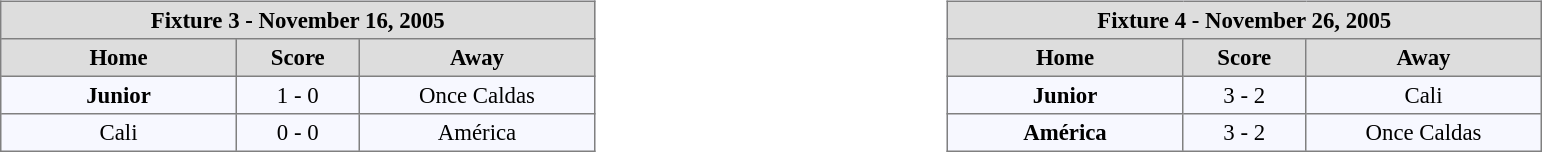<table width=100%>
<tr>
<td valign=top width=50% align=left><br><table align=center bgcolor="#f7f8ff" cellpadding="3" cellspacing="0" border="1" style="font-size: 95%; border: gray solid 1px; border-collapse: collapse;">
<tr align=center bgcolor=#DDDDDD style="color:black;">
<th colspan=3 align=center>Fixture 3 - November 16, 2005</th>
</tr>
<tr align=center bgcolor=#DDDDDD style="color:black;">
<th width="150">Home</th>
<th width="75">Score</th>
<th width="150">Away</th>
</tr>
<tr align=center>
<td><strong>Junior</strong></td>
<td>1 - 0</td>
<td>Once Caldas</td>
</tr>
<tr align=center>
<td>Cali</td>
<td>0 - 0</td>
<td>América</td>
</tr>
</table>
</td>
<td valign=top width=50% align=left><br><table align=center bgcolor="#f7f8ff" cellpadding="3" cellspacing="0" border="1" style="font-size: 95%; border: gray solid 1px; border-collapse: collapse;">
<tr align=center bgcolor=#DDDDDD style="color:black;">
<th colspan=3 align=center>Fixture 4 - November 26, 2005</th>
</tr>
<tr align=center bgcolor=#DDDDDD style="color:black;">
<th width="150">Home</th>
<th width="75">Score</th>
<th width="150">Away</th>
</tr>
<tr align=center>
<td><strong>Junior</strong></td>
<td>3 - 2</td>
<td>Cali</td>
</tr>
<tr align=center>
<td><strong>América</strong></td>
<td>3 - 2</td>
<td>Once Caldas</td>
</tr>
</table>
</td>
</tr>
</table>
